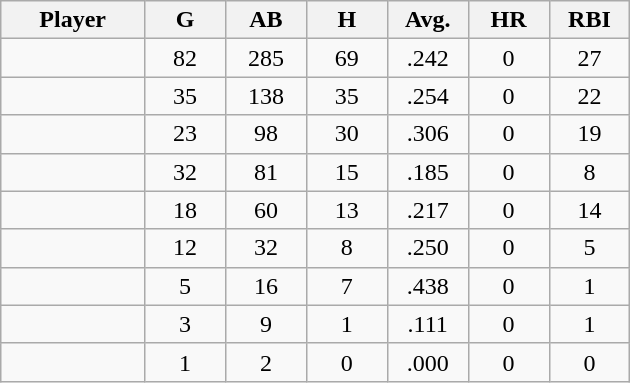<table class="wikitable sortable">
<tr>
<th bgcolor="#DDDDFF" width="16%">Player</th>
<th bgcolor="#DDDDFF" width="9%">G</th>
<th bgcolor="#DDDDFF" width="9%">AB</th>
<th bgcolor="#DDDDFF" width="9%">H</th>
<th bgcolor="#DDDDFF" width="9%">Avg.</th>
<th bgcolor="#DDDDFF" width="9%">HR</th>
<th bgcolor="#DDDDFF" width="9%">RBI</th>
</tr>
<tr align="center">
<td></td>
<td>82</td>
<td>285</td>
<td>69</td>
<td>.242</td>
<td>0</td>
<td>27</td>
</tr>
<tr align="center">
<td></td>
<td>35</td>
<td>138</td>
<td>35</td>
<td>.254</td>
<td>0</td>
<td>22</td>
</tr>
<tr align="center">
<td></td>
<td>23</td>
<td>98</td>
<td>30</td>
<td>.306</td>
<td>0</td>
<td>19</td>
</tr>
<tr align="center">
<td></td>
<td>32</td>
<td>81</td>
<td>15</td>
<td>.185</td>
<td>0</td>
<td>8</td>
</tr>
<tr align="center">
<td></td>
<td>18</td>
<td>60</td>
<td>13</td>
<td>.217</td>
<td>0</td>
<td>14</td>
</tr>
<tr align="center">
<td></td>
<td>12</td>
<td>32</td>
<td>8</td>
<td>.250</td>
<td>0</td>
<td>5</td>
</tr>
<tr align="center">
<td></td>
<td>5</td>
<td>16</td>
<td>7</td>
<td>.438</td>
<td>0</td>
<td>1</td>
</tr>
<tr align="center">
<td></td>
<td>3</td>
<td>9</td>
<td>1</td>
<td>.111</td>
<td>0</td>
<td>1</td>
</tr>
<tr align="center">
<td></td>
<td>1</td>
<td>2</td>
<td>0</td>
<td>.000</td>
<td>0</td>
<td>0</td>
</tr>
</table>
